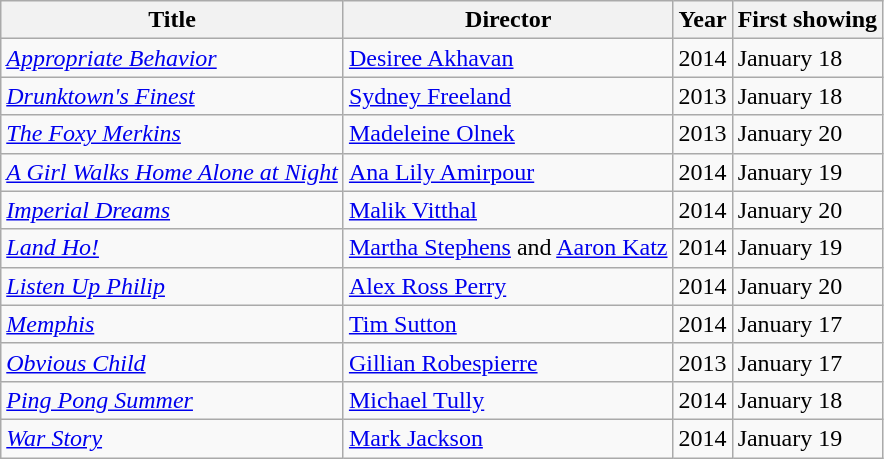<table class="wikitable sortable">
<tr>
<th>Title</th>
<th>Director</th>
<th>Year</th>
<th>First showing</th>
</tr>
<tr>
<td><em><a href='#'>Appropriate Behavior</a></em></td>
<td><a href='#'>Desiree Akhavan</a></td>
<td>2014</td>
<td>January 18</td>
</tr>
<tr>
<td><em><a href='#'>Drunktown's Finest</a></em></td>
<td><a href='#'>Sydney Freeland</a></td>
<td>2013</td>
<td>January 18</td>
</tr>
<tr>
<td><em><a href='#'>The Foxy Merkins</a></em></td>
<td><a href='#'>Madeleine Olnek</a></td>
<td>2013</td>
<td>January 20</td>
</tr>
<tr>
<td><em><a href='#'>A Girl Walks Home Alone at Night</a></em></td>
<td><a href='#'>Ana Lily Amirpour</a></td>
<td>2014</td>
<td>January 19</td>
</tr>
<tr>
<td><em><a href='#'>Imperial Dreams</a></em></td>
<td><a href='#'>Malik Vitthal</a></td>
<td>2014</td>
<td>January 20</td>
</tr>
<tr>
<td><em><a href='#'>Land Ho!</a></em></td>
<td><a href='#'>Martha Stephens</a> and <a href='#'>Aaron Katz</a></td>
<td>2014</td>
<td>January 19</td>
</tr>
<tr>
<td><em><a href='#'>Listen Up Philip</a></em></td>
<td><a href='#'>Alex Ross Perry</a></td>
<td>2014</td>
<td>January 20</td>
</tr>
<tr>
<td><em><a href='#'>Memphis</a></em></td>
<td><a href='#'>Tim Sutton</a></td>
<td>2014</td>
<td>January 17</td>
</tr>
<tr>
<td><em><a href='#'>Obvious Child</a></em></td>
<td><a href='#'>Gillian Robespierre</a></td>
<td>2013</td>
<td>January 17</td>
</tr>
<tr>
<td><em><a href='#'>Ping Pong Summer</a></em></td>
<td><a href='#'>Michael Tully</a></td>
<td>2014</td>
<td>January 18</td>
</tr>
<tr>
<td><em><a href='#'>War Story</a></em></td>
<td><a href='#'>Mark Jackson</a></td>
<td>2014</td>
<td>January 19</td>
</tr>
</table>
